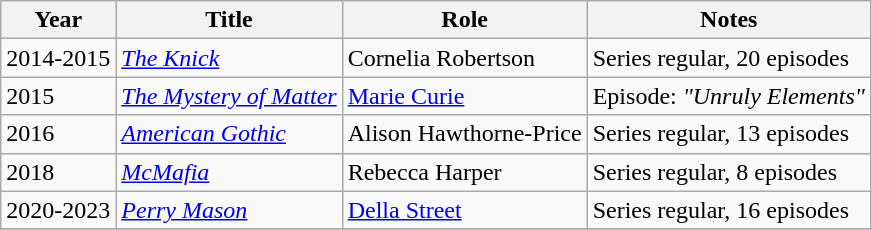<table class="wikitable sortable">
<tr>
<th>Year</th>
<th>Title</th>
<th>Role</th>
<th>Notes</th>
</tr>
<tr>
<td>2014-2015</td>
<td><em><a href='#'>The Knick</a></em></td>
<td>Cornelia Robertson</td>
<td>Series regular, 20 episodes</td>
</tr>
<tr>
<td>2015</td>
<td><em><a href='#'>The Mystery of Matter</a></em></td>
<td><a href='#'>Marie Curie</a></td>
<td>Episode: <em>"Unruly Elements"</em></td>
</tr>
<tr>
<td>2016</td>
<td><em><a href='#'>American Gothic</a></em></td>
<td>Alison Hawthorne-Price</td>
<td>Series regular, 13 episodes</td>
</tr>
<tr>
<td>2018</td>
<td><em><a href='#'>McMafia</a></em></td>
<td>Rebecca Harper</td>
<td>Series regular, 8 episodes</td>
</tr>
<tr>
<td>2020-2023</td>
<td><em><a href='#'>Perry Mason</a></em></td>
<td><a href='#'>Della Street</a></td>
<td>Series regular, 16 episodes</td>
</tr>
<tr>
</tr>
</table>
